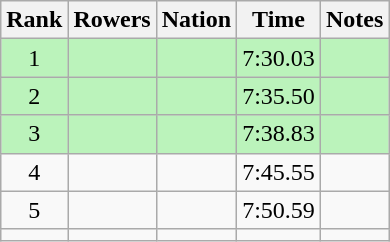<table class="wikitable sortable" style=text-align:center>
<tr>
<th>Rank</th>
<th>Rowers</th>
<th>Nation</th>
<th>Time</th>
<th>Notes</th>
</tr>
<tr bgcolor=bbf3bb>
<td>1</td>
<td align=left></td>
<td align=left></td>
<td>7:30.03</td>
<td></td>
</tr>
<tr bgcolor=bbf3bb>
<td>2</td>
<td align=left></td>
<td align=left></td>
<td>7:35.50</td>
<td></td>
</tr>
<tr bgcolor=bbf3bb>
<td>3</td>
<td align=left></td>
<td align=left></td>
<td>7:38.83</td>
<td></td>
</tr>
<tr>
<td>4</td>
<td align=left></td>
<td align=left></td>
<td>7:45.55</td>
<td></td>
</tr>
<tr>
<td>5</td>
<td align=left></td>
<td align=left></td>
<td>7:50.59</td>
<td></td>
</tr>
<tr>
<td></td>
<td align=left></td>
<td align=left></td>
<td></td>
<td></td>
</tr>
</table>
